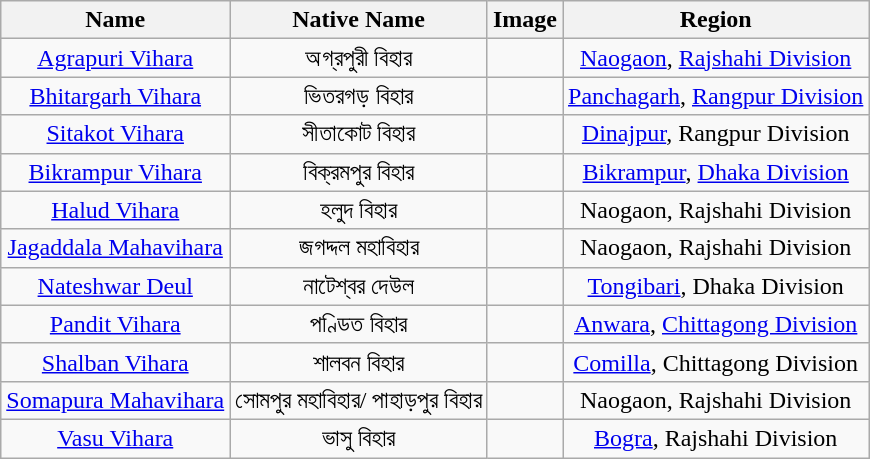<table class="wikitable" style="text-align:center">
<tr>
<th>Name</th>
<th>Native Name</th>
<th>Image</th>
<th>Region</th>
</tr>
<tr>
<td><a href='#'>Agrapuri Vihara</a></td>
<td>অগ্রপুরী বিহার</td>
<td></td>
<td><a href='#'>Naogaon</a>, <a href='#'>Rajshahi Division</a></td>
</tr>
<tr>
<td><a href='#'>Bhitargarh Vihara</a></td>
<td>ভিতরগড় বিহার</td>
<td></td>
<td><a href='#'>Panchagarh</a>, <a href='#'>Rangpur Division</a></td>
</tr>
<tr>
<td><a href='#'>Sitakot Vihara</a></td>
<td>সীতাকোট বিহার</td>
<td></td>
<td><a href='#'>Dinajpur</a>, Rangpur Division</td>
</tr>
<tr>
<td><a href='#'>Bikrampur Vihara</a></td>
<td>বিক্রমপুর বিহার</td>
<td></td>
<td><a href='#'>Bikrampur</a>, <a href='#'>Dhaka Division</a></td>
</tr>
<tr>
<td><a href='#'>Halud Vihara</a></td>
<td>হলুদ বিহার</td>
<td></td>
<td>Naogaon, Rajshahi Division</td>
</tr>
<tr>
<td><a href='#'>Jagaddala Mahavihara</a></td>
<td>জগদ্দল মহাবিহার</td>
<td></td>
<td>Naogaon, Rajshahi Division</td>
</tr>
<tr>
<td><a href='#'>Nateshwar Deul</a></td>
<td>নাটেশ্বর দেউল</td>
<td></td>
<td><a href='#'>Tongibari</a>, Dhaka Division</td>
</tr>
<tr>
<td><a href='#'>Pandit Vihara</a></td>
<td>পণ্ডিত বিহার</td>
<td></td>
<td><a href='#'>Anwara</a>, <a href='#'>Chittagong Division</a></td>
</tr>
<tr>
<td><a href='#'>Shalban Vihara</a></td>
<td>শালবন বিহার</td>
<td></td>
<td><a href='#'>Comilla</a>, Chittagong Division</td>
</tr>
<tr>
<td><a href='#'>Somapura Mahavihara</a></td>
<td>সোমপুর মহাবিহার/ পাহাড়পুর বিহার</td>
<td></td>
<td>Naogaon, Rajshahi Division</td>
</tr>
<tr>
<td><a href='#'>Vasu Vihara</a></td>
<td>ভাসু বিহার</td>
<td></td>
<td><a href='#'>Bogra</a>, Rajshahi Division</td>
</tr>
</table>
